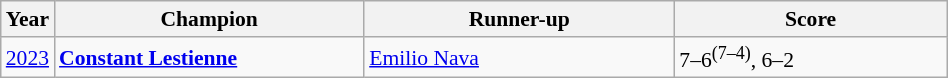<table class="wikitable" style="font-size:90%">
<tr>
<th>Year</th>
<th width="200">Champion</th>
<th width="200">Runner-up</th>
<th width="175">Score</th>
</tr>
<tr>
<td><a href='#'>2023</a></td>
<td> <strong><a href='#'>Constant Lestienne</a></strong></td>
<td> <a href='#'>Emilio Nava</a></td>
<td>7–6<sup>(7–4)</sup>, 6–2</td>
</tr>
</table>
